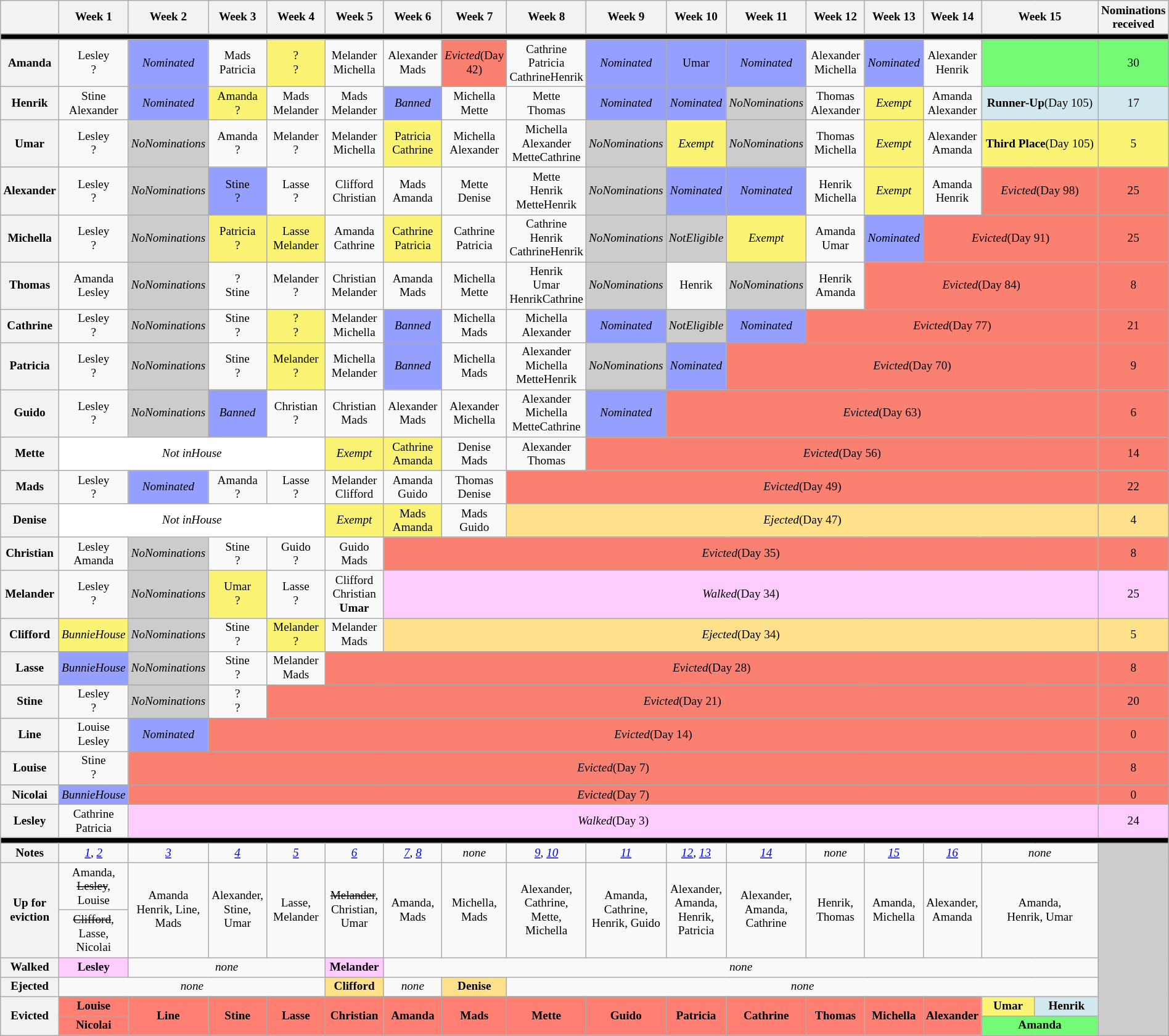<table class="wikitable" style="text-align:center; width:100%; font-size:80%; line-height:15px;">
<tr>
<th style="width: 5%;"></th>
<th style="width: 5%;">Week 1</th>
<th style="width: 5%;">Week 2</th>
<th style="width: 5%;">Week 3</th>
<th style="width: 5%;">Week 4</th>
<th style="width: 5%;">Week 5</th>
<th style="width: 5%;">Week 6</th>
<th style="width: 5%;">Week 7</th>
<th style="width: 5%;">Week 8</th>
<th style="width: 5%;">Week 9</th>
<th style="width: 5%;">Week 10</th>
<th style="width: 5%;">Week 11</th>
<th style="width: 5%;">Week 12</th>
<th style="width: 5%;">Week 13</th>
<th style="width: 5%;">Week 14</th>
<th colspan="2" style="width:10%;">Week 15</th>
<th style="width: 5%;">Nominations<br>received</th>
</tr>
<tr>
<td colspan="18" bgcolor="black"></td>
</tr>
<tr>
<th>Amanda</th>
<td>Lesley<br>?
</td>
<td style="background:#959ffd"><em>Nominated</em></td>
<td>Mads<br>Patricia</td>
<td style="background:#FBF373">?<br>?</td>
<td>Melander<br>Michella</td>
<td>Alexander<br>Mads</td>
<td style="background:#FA8072"><em>Evicted</em>(Day 42)</td>
<td>Cathrine<br>Patricia
<span>Cathrine</span><span>Henrik</span></td>
<td style="background:#959ffd"><em>Nominated</em></td>
<td style="background:#959ffd">Umar<br></td>
<td style="background:#959ffd"><em>Nominated</em></td>
<td>Alexander<br>Michella</td>
<td style="background:#959ffd"><em>Nominated</em></td>
<td>Alexander<br>Henrik</td>
<td colspan="2" style="background:#73FB76"></td>
<td style="background:#73FB76">30</td>
</tr>
<tr>
<th>Henrik</th>
<td>Stine<br>Alexander
</td>
<td style="background:#959ffd"><em>Nominated</em></td>
<td style="background:#FBF373">Amanda<br>?</td>
<td>Mads<br>Melander</td>
<td>Mads<br>Melander</td>
<td style="background:#959ffd"><em>Banned</em></td>
<td>Michella<br>Mette</td>
<td>Mette<br>Thomas</td>
<td style="background:#959ffd"><em>Nominated</em></td>
<td style="background:#959ffd"><em>Nominated</em></td>
<td style="background:#CCCCCC"><em>NoNominations</em></td>
<td>Thomas<br>Alexander</td>
<td style="background:#FBF373"><em>Exempt</em></td>
<td>Amanda<br>Alexander</td>
<td colspan="2" style="background:#D1E8EF"><strong>Runner-Up</strong>(Day 105)</td>
<td style="background:#D1E8EF">17</td>
</tr>
<tr>
<th>Umar</th>
<td>Lesley<br>?
</td>
<td style="background:#CCCCCC"><em>NoNominations</em></td>
<td>Amanda<br>?</td>
<td>Melander<br>?</td>
<td>Melander<br>Michella</td>
<td style="background:#FBF373">Patricia<br>Cathrine</td>
<td>Michella<br>Alexander</td>
<td>Michella<br>Alexander
<span>Mette</span><span>Cathrine</span></td>
<td style="background:#CCCCCC"><em>NoNominations</em></td>
<td style="background:#FBF373"><em>Exempt</em></td>
<td style="background:#CCCCCC"><em>NoNominations</em></td>
<td>Thomas<br>Michella</td>
<td style="background:#FBF373"><em>Exempt</em></td>
<td>Alexander<br>Amanda</td>
<td colspan="2" style="background:#FBF373"><strong>Third Place</strong>(Day 105)</td>
<td style="background:#FBF373">5</td>
</tr>
<tr>
<th>Alexander</th>
<td>Lesley<br>?
</td>
<td style="background:#CCCCCC"><em>NoNominations</em></td>
<td style="background:#959ffd">Stine<br>?</td>
<td>Lasse<br>?</td>
<td>Clifford<br>Christian</td>
<td>Mads<br>Amanda</td>
<td>Mette<br>Denise</td>
<td>Mette<br>Henrik
<span>Mette</span><span>Henrik</span></td>
<td style="background:#CCCCCC"><em>NoNominations</em></td>
<td style="background:#959ffd"><em>Nominated</em></td>
<td style="background:#959ffd"><em>Nominated</em></td>
<td>Henrik<br>Michella</td>
<td style="background:#FBF373"><em>Exempt</em></td>
<td>Amanda<br>Henrik</td>
<td colspan="2" style="background:#FA8072"><em>Evicted</em>(Day 98)</td>
<td style="background:#FA8072">25</td>
</tr>
<tr>
<th>Michella</th>
<td>Lesley<br>?
</td>
<td style="background:#CCCCCC"><em>NoNominations</em></td>
<td style="background:#FBF373">Patricia<br>?</td>
<td style="background:#FBF373">Lasse<br>Melander</td>
<td>Amanda<br>Cathrine</td>
<td style="background:#FBF373">Cathrine<br>Patricia</td>
<td>Cathrine<br>Patricia</td>
<td>Cathrine<br>Henrik
<span>Cathrine</span><span>Henrik</span></td>
<td style="background:#CCCCCC"><em>NoNominations</em></td>
<td style="background:#CCCCCC"><em>NotEligible</em></td>
<td style="background:#FBF373"><em>Exempt</em></td>
<td>Amanda<br>Umar</td>
<td style="background:#959ffd"><em>Nominated</em></td>
<td colspan="3" style="background:#FA8072"><em>Evicted</em>(Day 91)</td>
<td style="background:#FA8072">25</td>
</tr>
<tr>
<th>Thomas</th>
<td>Amanda<br>Lesley
</td>
<td style="background:#CCCCCC"><em>NoNominations</em></td>
<td>?<br>Stine</td>
<td>Melander<br>?</td>
<td>Christian<br>Melander</td>
<td>Amanda<br>Mads</td>
<td>Michella<br>Mette</td>
<td>Henrik<br>Umar
<span>Henrik</span><span>Cathrine</span></td>
<td style="background:#CCCCCC"><em>NoNominations</em></td>
<td>Henrik</td>
<td style="background:#CCCCCC"><em>NoNominations</em></td>
<td>Henrik<br>Amanda</td>
<td colspan="4" style="background:#FA8072"><em>Evicted</em>(Day 84)</td>
<td style="background:#FA8072">8</td>
</tr>
<tr>
<th>Cathrine</th>
<td>Lesley<br>?
</td>
<td style="background:#CCCCCC"><em>NoNominations</em></td>
<td>Stine<br>?</td>
<td style="background:#FBF373">?<br>?</td>
<td>Melander<br>Michella</td>
<td style="background:#959ffd"><em>Banned</em></td>
<td>Michella<br>Mads</td>
<td>Michella<br>Alexander</td>
<td style="background:#959ffd"><em>Nominated</em></td>
<td style="background:#CCCCCC"><em>NotEligible</em></td>
<td style="background:#959ffd"><em>Nominated</em></td>
<td colspan="5" style="background:#FA8072"><em>Evicted</em>(Day 77)</td>
<td style="background:#FA8072">21</td>
</tr>
<tr>
<th>Patricia</th>
<td>Lesley<br>?
</td>
<td style="background:#CCCCCC"><em>NoNominations</em></td>
<td>Stine<br>?</td>
<td style="background:#FBF373">Melander<br>?</td>
<td>Michella<br>Melander</td>
<td style="background:#959ffd"><em>Banned</em></td>
<td>Michella<br>Mads</td>
<td>Alexander<br>Michella
<span>Mette</span><span>Henrik</span></td>
<td style="background:#CCCCCC"><em>NoNominations</em></td>
<td style="background:#959ffd"><em>Nominated</em></td>
<td colspan="6" style="background:#FA8072 "><em>Evicted</em>(Day 70)</td>
<td style="background:#FA8072">9</td>
</tr>
<tr>
<th>Guido</th>
<td>Lesley<br>?
</td>
<td style="background:#CCCCCC"><em>NoNominations</em></td>
<td style="background:#959ffd"><em>Banned</em></td>
<td>Christian<br>?</td>
<td>Christian<br>Mads</td>
<td>Alexander<br>Mads</td>
<td>Alexander<br>Michella</td>
<td>Alexander<br>Michella
<span>Mette</span><span>Cathrine</span></td>
<td style="background:#959ffd"><em>Nominated</em></td>
<td colspan="7" style="background:#FA8072"><em>Evicted</em>(Day 63)</td>
<td style="background:#FA8072">6</td>
</tr>
<tr>
<th>Mette</th>
<td colspan="4" style="background:#FFFFFF"><em>Not inHouse</em></td>
<td style="background:#FBF373"><em>Exempt</em></td>
<td style="background:#FBF373">Cathrine<br>Amanda</td>
<td>Denise<br>Mads</td>
<td>Alexander<br>Thomas</td>
<td colspan="8" style="background-color: #FA8072;"><em>Evicted</em>(Day 56)</td>
<td style="background-color: #FA8072;">14</td>
</tr>
<tr>
<th>Mads</th>
<td>Lesley<br>?
</td>
<td style="background:#959ffd"><em>Nominated</em></td>
<td>Amanda<br>?</td>
<td>Lasse<br>?</td>
<td>Melander<br>Clifford</td>
<td>Amanda<br>Guido</td>
<td>Thomas<br>Denise</td>
<td colspan="9" style="background:#FA8072"><em>Evicted</em>(Day 49)</td>
<td style="background:#FA8072">22</td>
</tr>
<tr>
<th>Denise</th>
<td colspan="4" style="background:#FFFFFF"><em>Not inHouse</em></td>
<td style="background:#FBF373"><em>Exempt</em></td>
<td style="background:#FBF373">Mads<br>Amanda</td>
<td>Mads<br>Guido</td>
<td colspan="9" style="background:#FFE08B"><em>Ejected</em>(Day 47)</td>
<td style="background:#FFE08B">4</td>
</tr>
<tr>
<th>Christian</th>
<td>Lesley<br>Amanda
</td>
<td style="background:#CCCCCC"><em>NoNominations</em></td>
<td>Stine<br>?</td>
<td>Guido<br>?</td>
<td>Guido<br>Mads</td>
<td colspan="11" style="background:#FA8072"><em>Evicted</em>(Day 35)</td>
<td style="background:#FA8072">8</td>
</tr>
<tr>
<th>Melander</th>
<td>Lesley<br>?
</td>
<td style="background:#CCCCCC"><em>NoNominations</em></td>
<td style="background:#FBF373">Umar<br>?</td>
<td>Lasse<br>?</td>
<td>Clifford<br>Christian
<strong>Umar</strong></td>
<td colspan="11" style="background:#FFCCFF"><em>Walked</em>(Day 34)</td>
<td style="background:#FFCCFF">25</td>
</tr>
<tr>
<th>Clifford</th>
<td style="background:#FBF373"><em>BunnieHouse</em></td>
<td style="background:#CCCCCC"><em>NoNominations</em></td>
<td>Stine<br>?</td>
<td style="background:#FBF373">Melander<br>?</td>
<td>Melander<br>Mads</td>
<td colspan="11" style="background:#FFE08B"><em>Ejected</em>(Day 34)</td>
<td style="background:#FFE08B">5</td>
</tr>
<tr>
<th>Lasse</th>
<td style="background:#959ffd"><em>BunnieHouse</em></td>
<td style="background:#CCCCCC"><em>NoNominations</em></td>
<td>Stine<br>?</td>
<td>Melander<br>Mads</td>
<td colspan="12" style="background:#FA8072"><em>Evicted</em>(Day 28)</td>
<td style="background:#FA8072">8</td>
</tr>
<tr>
<th>Stine</th>
<td>Lesley<br>?
</td>
<td style="background:#CCCCCC"><em>NoNominations</em></td>
<td>?<br>?</td>
<td colspan="13" style="background:#FA8072"><em>Evicted</em>(Day 21)</td>
<td style="background:#FA8072">20</td>
</tr>
<tr>
<th>Line</th>
<td>Louise<br>Lesley
</td>
<td style="background:#959ffd"><em>Nominated</em></td>
<td colspan="14" style="background:#FA8072"><em>Evicted</em>(Day 14)</td>
<td style="background:#FA8072">0</td>
</tr>
<tr>
<th>Louise</th>
<td>Stine<br>?
</td>
<td colspan="15" style="background:#FA8072"><em>Evicted</em>(Day 7)</td>
<td style="background:#FA8072">8</td>
</tr>
<tr>
<th>Nicolai</th>
<td style="background:#959ffd"><em>BunnieHouse</em></td>
<td colspan="15" style="background:#FA8072"><em>Evicted</em>(Day 7)</td>
<td style="background:#FA8072">0</td>
</tr>
<tr>
<th>Lesley</th>
<td>Cathrine<br>Patricia</td>
<td colspan="15" style="background:#FFCCFF"><em>Walked</em>(Day 3)</td>
<td style="background:#FFCCFF">24</td>
</tr>
<tr>
<th colspan="18" style="background-color: black;"></th>
</tr>
<tr>
<th>Notes</th>
<td><em><a href='#'>1</a>, <a href='#'>2</a></em></td>
<td><em><a href='#'>3</a></em></td>
<td><em><a href='#'>4</a></em></td>
<td><em><a href='#'>5</a></em></td>
<td><em><a href='#'>6</a></em></td>
<td><em><a href='#'>7</a>, <a href='#'>8</a></em></td>
<td><em>none</em></td>
<td><em><a href='#'>9</a>, <a href='#'>10</a></em></td>
<td><em><a href='#'>11</a></em></td>
<td><em><a href='#'>12</a>, <a href='#'>13</a></em></td>
<td><em><a href='#'>14</a></em></td>
<td><em>none</em></td>
<td><em><a href='#'>15</a></em></td>
<td><em><a href='#'>16</a></em></td>
<td colspan="2"><em>none</em></td>
<td rowspan="7" style="background:#ccc;"></td>
</tr>
<tr>
<th rowspan="2">Up for<br>eviction</th>
<td>Amanda,<br><s>Lesley</s>,
Louise</td>
<td rowspan="2">Amanda<br>Henrik,
Line,
Mads</td>
<td rowspan="2">Alexander,<br>Stine,
Umar</td>
<td rowspan="2">Lasse,<br>Melander</td>
<td rowspan="2"><s>Melander</s>,<br>Christian,
Umar</td>
<td rowspan="2">Amanda,<br>Mads</td>
<td rowspan="2">Michella,<br>Mads</td>
<td rowspan="2">Alexander,<br>Cathrine,
Mette,
Michella</td>
<td rowspan="2">Amanda,<br>Cathrine,
Henrik,
Guido</td>
<td rowspan="2">Alexander,<br>Amanda,
Henrik,
Patricia</td>
<td rowspan="2">Alexander,<br>Amanda,
Cathrine</td>
<td rowspan="2">Henrik,<br>Thomas</td>
<td rowspan="2">Amanda,<br>Michella</td>
<td rowspan="2">Alexander,<br>Amanda</td>
<td colspan="2" rowspan="2">Amanda,<br>Henrik,
Umar</td>
</tr>
<tr>
<td><s>Clifford</s>,<br>Lasse,
Nicolai</td>
</tr>
<tr>
<th>Walked</th>
<td style="background:#FFCCFF"><strong>Lesley</strong></td>
<td colspan="3"><em>none</em></td>
<td style="background:#FFCCFF"><strong>Melander</strong></td>
<td colspan="11"><em>none</em></td>
</tr>
<tr>
<th>Ejected</th>
<td colspan="4"><em>none</em></td>
<td style="background:#FFE08B"><strong>Clifford</strong></td>
<td><em>none</em></td>
<td style="background:#FFE08B"><strong>Denise</strong></td>
<td colspan="9"><em>none</em></td>
</tr>
<tr>
<th rowspan="2">Evicted</th>
<td bgcolor="#FF8072" nowrap=""><strong>Louise</strong></td>
<td rowspan="2" bgcolor="#FF8072"><strong>Line</strong></td>
<td rowspan="2" bgcolor="#FF8072" nowrap=""><strong>Stine</strong></td>
<td rowspan="2" bgcolor="#FF8072" nowrap=""><strong>Lasse</strong></td>
<td rowspan="2" bgcolor="#FF8072" nowrap=""><strong>Christian</strong></td>
<td rowspan="2" bgcolor="#FF8072" nowrap=""><strong>Amanda</strong></td>
<td rowspan="2" bgcolor="#FF8072" nowrap=""><strong>Mads</strong></td>
<td rowspan="2" bgcolor="#FF8072" nowrap=""><strong>Mette</strong></td>
<td rowspan="2" bgcolor="#FF8072"><strong>Guido</strong></td>
<td rowspan="2" bgcolor="#FF8072" nowrap=""><strong>Patricia</strong></td>
<td rowspan="2" bgcolor="#FF8072"><strong>Cathrine</strong></td>
<td rowspan="2" bgcolor="#FF8072" nowrap=""><strong>Thomas</strong></td>
<td rowspan="2" bgcolor="#FF8072" nowrap=""><strong>Michella</strong></td>
<td rowspan="2" bgcolor="#FF8072" nowrap=""><strong>Alexander</strong></td>
<td bgcolor="FBF373" nowrap=""><strong>Umar</strong></td>
<td bgcolor="#D1E8EF" nowrap=""><strong>Henrik</strong></td>
</tr>
<tr>
<td bgcolor="#FF8072"><strong>Nicolai</strong></td>
<td colspan="2" bgcolor="#73FB76"><strong>Amanda</strong></td>
</tr>
</table>
